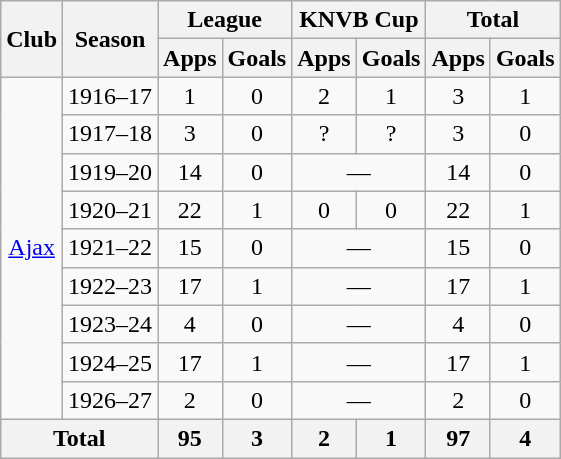<table class="wikitable" style="text-align:center">
<tr>
<th rowspan="2">Club</th>
<th rowspan="2">Season</th>
<th colspan="2">League</th>
<th colspan="2">KNVB Cup</th>
<th colspan="2">Total</th>
</tr>
<tr>
<th>Apps</th>
<th>Goals</th>
<th>Apps</th>
<th>Goals</th>
<th>Apps</th>
<th>Goals</th>
</tr>
<tr>
<td rowspan="9"><a href='#'>Ajax</a></td>
<td>1916–17</td>
<td>1</td>
<td>0</td>
<td>2</td>
<td>1</td>
<td>3</td>
<td>1</td>
</tr>
<tr>
<td>1917–18</td>
<td>3</td>
<td>0</td>
<td>?</td>
<td>?</td>
<td>3</td>
<td>0</td>
</tr>
<tr>
<td>1919–20</td>
<td>14</td>
<td>0</td>
<td colspan="2">—</td>
<td>14</td>
<td>0</td>
</tr>
<tr>
<td>1920–21</td>
<td>22</td>
<td>1</td>
<td>0</td>
<td>0</td>
<td>22</td>
<td>1</td>
</tr>
<tr>
<td>1921–22</td>
<td>15</td>
<td>0</td>
<td colspan="2">—</td>
<td>15</td>
<td>0</td>
</tr>
<tr>
<td>1922–23</td>
<td>17</td>
<td>1</td>
<td colspan="2">—</td>
<td>17</td>
<td>1</td>
</tr>
<tr>
<td>1923–24</td>
<td>4</td>
<td>0</td>
<td colspan="2">—</td>
<td>4</td>
<td>0</td>
</tr>
<tr>
<td>1924–25</td>
<td>17</td>
<td>1</td>
<td colspan="2">—</td>
<td>17</td>
<td>1</td>
</tr>
<tr>
<td>1926–27</td>
<td>2</td>
<td>0</td>
<td colspan="2">—</td>
<td>2</td>
<td>0</td>
</tr>
<tr>
<th colspan="2">Total</th>
<th>95</th>
<th>3</th>
<th>2</th>
<th>1</th>
<th>97</th>
<th>4</th>
</tr>
</table>
